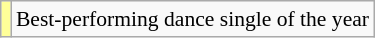<table class="wikitable plainrowheaders" style="font-size:90%;">
<tr>
<td bgcolor=#FFFF99 align=center></td>
<td>Best-performing dance single of the year</td>
</tr>
</table>
